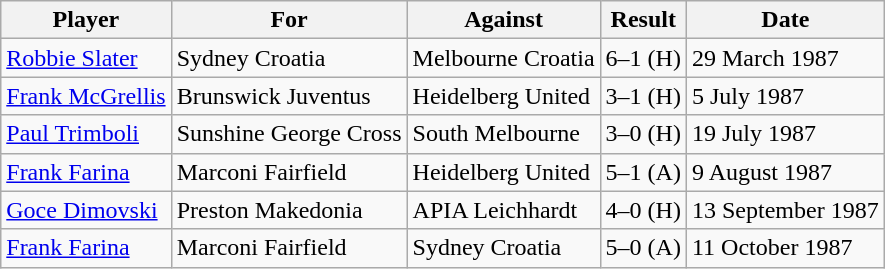<table class="wikitable">
<tr>
<th>Player</th>
<th>For</th>
<th>Against</th>
<th style="text-align:center">Result</th>
<th>Date</th>
</tr>
<tr>
<td> <a href='#'>Robbie Slater</a></td>
<td>Sydney Croatia</td>
<td>Melbourne Croatia</td>
<td>6–1 (H)</td>
<td>29 March 1987</td>
</tr>
<tr>
<td> <a href='#'>Frank McGrellis</a></td>
<td>Brunswick Juventus</td>
<td>Heidelberg United</td>
<td>3–1 (H)</td>
<td>5 July 1987</td>
</tr>
<tr>
<td> <a href='#'>Paul Trimboli</a></td>
<td>Sunshine George Cross</td>
<td>South Melbourne</td>
<td>3–0 (H)</td>
<td>19 July 1987</td>
</tr>
<tr>
<td> <a href='#'>Frank Farina</a></td>
<td>Marconi Fairfield</td>
<td>Heidelberg United</td>
<td>5–1 (A)</td>
<td>9 August 1987</td>
</tr>
<tr>
<td> <a href='#'>Goce Dimovski</a></td>
<td>Preston Makedonia</td>
<td>APIA Leichhardt</td>
<td>4–0 (H)</td>
<td>13 September 1987</td>
</tr>
<tr>
<td> <a href='#'>Frank Farina</a></td>
<td>Marconi Fairfield</td>
<td>Sydney Croatia</td>
<td>5–0 (A)</td>
<td>11 October 1987</td>
</tr>
</table>
